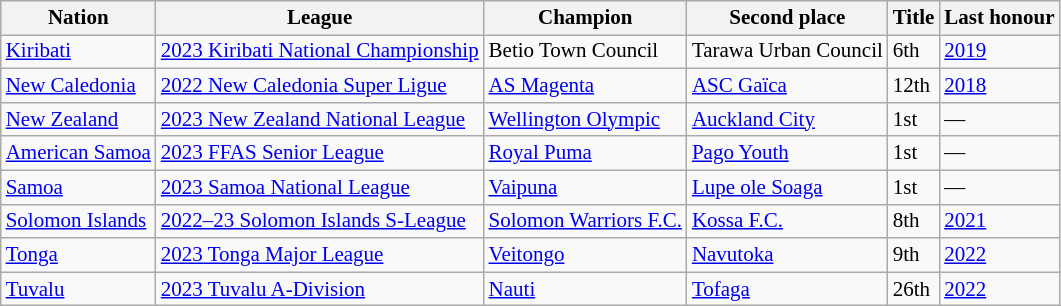<table class=wikitable style="font-size:14px">
<tr>
<th>Nation</th>
<th>League</th>
<th>Champion</th>
<th>Second place</th>
<th data-sort-type="number">Title</th>
<th>Last honour</th>
</tr>
<tr>
<td align=left> <a href='#'>Kiribati</a></td>
<td align=left><a href='#'>2023 Kiribati National Championship</a></td>
<td>Betio Town Council</td>
<td>Tarawa Urban Council</td>
<td>6th</td>
<td><a href='#'>2019</a></td>
</tr>
<tr>
<td align=left> <a href='#'>New Caledonia</a></td>
<td align=left><a href='#'>2022 New Caledonia Super Ligue</a></td>
<td><a href='#'>AS Magenta</a></td>
<td><a href='#'>ASC Gaïca</a></td>
<td>12th</td>
<td><a href='#'>2018</a></td>
</tr>
<tr>
<td> <a href='#'>New Zealand</a></td>
<td><a href='#'>2023 New Zealand National League</a></td>
<td><a href='#'>Wellington Olympic</a></td>
<td><a href='#'>Auckland City</a></td>
<td>1st</td>
<td>—</td>
</tr>
<tr>
<td align=left> <a href='#'>American Samoa</a></td>
<td align=left><a href='#'>2023 FFAS Senior League</a></td>
<td><a href='#'>Royal Puma</a></td>
<td><a href='#'>Pago Youth</a></td>
<td>1st</td>
<td>—</td>
</tr>
<tr>
<td align=left> <a href='#'>Samoa</a></td>
<td align=left><a href='#'>2023 Samoa National League</a></td>
<td><a href='#'>Vaipuna</a></td>
<td><a href='#'>Lupe ole Soaga</a></td>
<td>1st</td>
<td>—</td>
</tr>
<tr>
<td> <a href='#'>Solomon Islands</a></td>
<td><a href='#'>2022–23 Solomon Islands S-League</a></td>
<td><a href='#'>Solomon Warriors F.C.</a></td>
<td><a href='#'>Kossa F.C.</a></td>
<td>8th</td>
<td><a href='#'>2021</a></td>
</tr>
<tr>
<td align=left> <a href='#'>Tonga</a></td>
<td align=left><a href='#'>2023 Tonga Major League</a></td>
<td><a href='#'>Veitongo</a></td>
<td><a href='#'>Navutoka</a></td>
<td>9th</td>
<td><a href='#'>2022</a></td>
</tr>
<tr>
<td align=left> <a href='#'>Tuvalu</a></td>
<td align=left><a href='#'>2023 Tuvalu A-Division</a></td>
<td><a href='#'>Nauti</a></td>
<td><a href='#'>Tofaga</a></td>
<td>26th</td>
<td><a href='#'>2022</a></td>
</tr>
</table>
